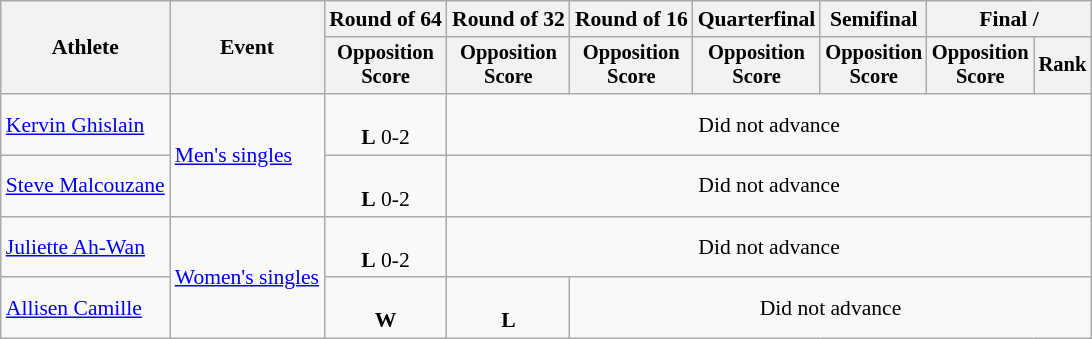<table class=wikitable style="font-size:90%">
<tr>
<th rowspan=2>Athlete</th>
<th rowspan=2>Event</th>
<th>Round of 64</th>
<th>Round of 32</th>
<th>Round of 16</th>
<th>Quarterfinal</th>
<th>Semifinal</th>
<th colspan=2>Final / </th>
</tr>
<tr style="font-size:95%">
<th>Opposition<br>Score</th>
<th>Opposition<br>Score</th>
<th>Opposition<br>Score</th>
<th>Opposition<br>Score</th>
<th>Opposition<br>Score</th>
<th>Opposition<br>Score</th>
<th>Rank</th>
</tr>
<tr align=center>
<td align=left><a href='#'>Kervin Ghislain</a></td>
<td align=left rowspan=2><a href='#'>Men's singles</a></td>
<td><br>  <strong>L</strong> 0-2</td>
<td colspan=6>Did not advance</td>
</tr>
<tr align=center>
<td align=left><a href='#'>Steve Malcouzane</a></td>
<td><br> <strong>L</strong> 0-2</td>
<td colspan=6>Did not advance</td>
</tr>
<tr align=center>
<td align=left><a href='#'>Juliette Ah-Wan</a></td>
<td align=left rowspan=2><a href='#'>Women's singles</a></td>
<td><br> <strong>L</strong> 0-2</td>
<td colspan=6>Did not advance</td>
</tr>
<tr align=center>
<td align=left><a href='#'>Allisen Camille</a></td>
<td><br> <strong>W</strong> </td>
<td><br> <strong>L</strong> </td>
<td colspan=5>Did not advance</td>
</tr>
</table>
